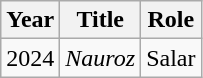<table class="wikitable">
<tr>
<th>Year</th>
<th>Title</th>
<th>Role</th>
</tr>
<tr>
<td>2024</td>
<td><em>Nauroz</em></td>
<td>Salar</td>
</tr>
</table>
